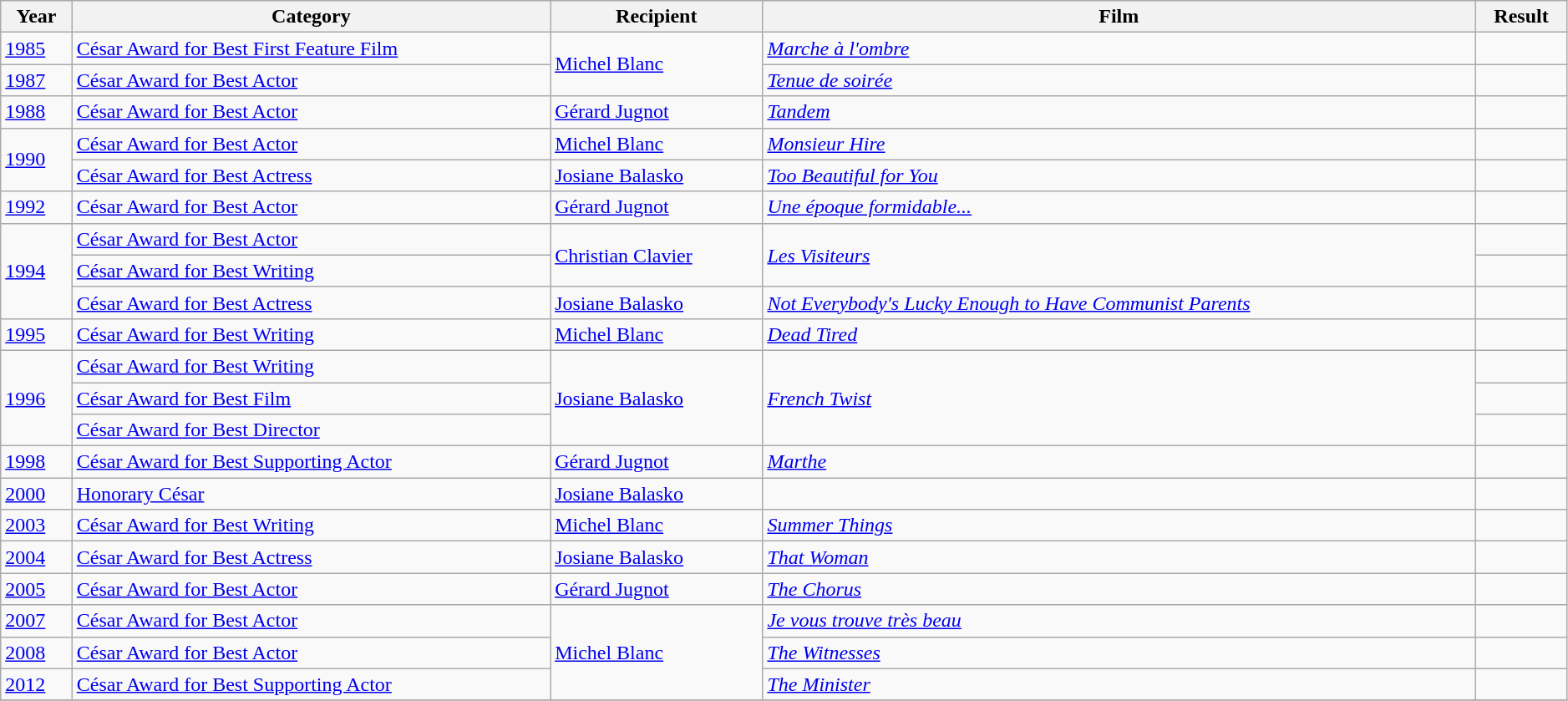<table class="wikitable" style="width:99%;">
<tr>
<th>Year</th>
<th>Category</th>
<th>Recipient</th>
<th>Film</th>
<th>Result</th>
</tr>
<tr>
<td><a href='#'>1985</a></td>
<td><a href='#'>César Award for Best First Feature Film</a></td>
<td rowspan=2><a href='#'>Michel Blanc</a></td>
<td><em><a href='#'>Marche à l'ombre</a></em></td>
<td></td>
</tr>
<tr>
<td><a href='#'>1987</a></td>
<td><a href='#'>César Award for Best Actor</a></td>
<td><em><a href='#'>Tenue de soirée</a></em></td>
<td></td>
</tr>
<tr>
<td><a href='#'>1988</a></td>
<td><a href='#'>César Award for Best Actor</a></td>
<td><a href='#'>Gérard Jugnot</a></td>
<td><em><a href='#'>Tandem</a></em></td>
<td></td>
</tr>
<tr>
<td rowspan=2><a href='#'>1990</a></td>
<td><a href='#'>César Award for Best Actor</a></td>
<td><a href='#'>Michel Blanc</a></td>
<td><em><a href='#'>Monsieur Hire</a></em></td>
<td></td>
</tr>
<tr>
<td><a href='#'>César Award for Best Actress</a></td>
<td><a href='#'>Josiane Balasko</a></td>
<td><em><a href='#'>Too Beautiful for You</a></em></td>
<td></td>
</tr>
<tr>
<td><a href='#'>1992</a></td>
<td><a href='#'>César Award for Best Actor</a></td>
<td><a href='#'>Gérard Jugnot</a></td>
<td><em><a href='#'>Une époque formidable...</a></em></td>
<td></td>
</tr>
<tr>
<td rowspan=3><a href='#'>1994</a></td>
<td><a href='#'>César Award for Best Actor</a></td>
<td rowspan=2><a href='#'>Christian Clavier</a></td>
<td rowspan=2><em><a href='#'>Les Visiteurs</a></em></td>
<td></td>
</tr>
<tr>
<td><a href='#'>César Award for Best Writing</a></td>
<td></td>
</tr>
<tr>
<td><a href='#'>César Award for Best Actress</a></td>
<td><a href='#'>Josiane Balasko</a></td>
<td><em><a href='#'>Not Everybody's Lucky Enough to Have Communist Parents</a></em></td>
<td></td>
</tr>
<tr>
<td><a href='#'>1995</a></td>
<td><a href='#'>César Award for Best Writing</a></td>
<td><a href='#'>Michel Blanc</a></td>
<td><em><a href='#'>Dead Tired</a></em></td>
<td></td>
</tr>
<tr>
<td rowspan=3><a href='#'>1996</a></td>
<td><a href='#'>César Award for Best Writing</a></td>
<td rowspan=3><a href='#'>Josiane Balasko</a></td>
<td rowspan=3><em><a href='#'>French Twist</a></em></td>
<td></td>
</tr>
<tr>
<td><a href='#'>César Award for Best Film</a></td>
<td></td>
</tr>
<tr>
<td><a href='#'>César Award for Best Director</a></td>
<td></td>
</tr>
<tr>
<td><a href='#'>1998</a></td>
<td><a href='#'>César Award for Best Supporting Actor</a></td>
<td><a href='#'>Gérard Jugnot</a></td>
<td><em><a href='#'>Marthe</a></em></td>
<td></td>
</tr>
<tr>
<td><a href='#'>2000</a></td>
<td><a href='#'>Honorary César</a></td>
<td><a href='#'>Josiane Balasko</a></td>
<td></td>
<td></td>
</tr>
<tr>
<td><a href='#'>2003</a></td>
<td><a href='#'>César Award for Best Writing</a></td>
<td><a href='#'>Michel Blanc</a></td>
<td><em><a href='#'>Summer Things</a></em></td>
<td></td>
</tr>
<tr>
<td><a href='#'>2004</a></td>
<td><a href='#'>César Award for Best Actress</a></td>
<td><a href='#'>Josiane Balasko</a></td>
<td><em><a href='#'>That Woman</a></em></td>
<td></td>
</tr>
<tr>
<td><a href='#'>2005</a></td>
<td><a href='#'>César Award for Best Actor</a></td>
<td><a href='#'>Gérard Jugnot</a></td>
<td><em><a href='#'>The Chorus</a></em></td>
<td></td>
</tr>
<tr>
<td><a href='#'>2007</a></td>
<td><a href='#'>César Award for Best Actor</a></td>
<td rowspan=3><a href='#'>Michel Blanc</a></td>
<td><em><a href='#'>Je vous trouve très beau</a></em></td>
<td></td>
</tr>
<tr>
<td><a href='#'>2008</a></td>
<td><a href='#'>César Award for Best Actor</a></td>
<td><em><a href='#'>The Witnesses</a></em></td>
<td></td>
</tr>
<tr>
<td><a href='#'>2012</a></td>
<td><a href='#'>César Award for Best Supporting Actor</a></td>
<td><em><a href='#'>The Minister</a></em></td>
<td></td>
</tr>
<tr>
</tr>
</table>
